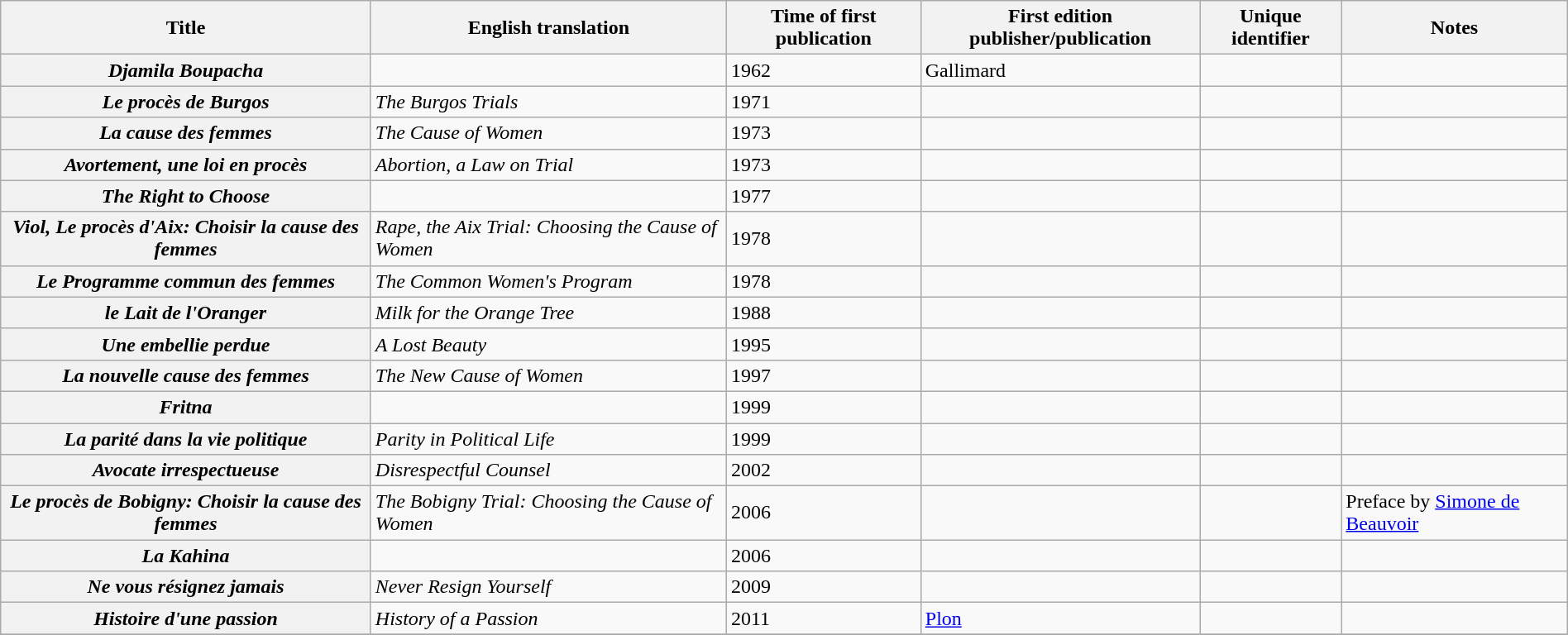<table class="wikitable sortable plainrowheaders" style="margin-right: 0;">
<tr>
<th scope="col" class="unsortable">Title</th>
<th scope="col" class="unsortable">English translation</th>
<th scope="col">Time of first publication</th>
<th scope="col" class="unsortable">First edition publisher/publication</th>
<th scope="col" class="unsortable">Unique identifier</th>
<th scope="col" class="unsortable">Notes</th>
</tr>
<tr>
<th scope="row"><em>Djamila Boupacha</em></th>
<td></td>
<td>1962</td>
<td>Gallimard</td>
<td></td>
<td></td>
</tr>
<tr>
<th scope="row"><em>Le procès de Burgos</em></th>
<td><em>The Burgos Trials</em></td>
<td>1971</td>
<td></td>
<td></td>
<td></td>
</tr>
<tr>
<th scope="row"><em>La cause des femmes</em></th>
<td><em>The Cause of Women</em></td>
<td>1973</td>
<td></td>
<td></td>
<td></td>
</tr>
<tr>
<th scope="row"><em>Avortement, une loi en procès</em></th>
<td><em>Abortion, a Law on Trial</em></td>
<td>1973</td>
<td></td>
<td></td>
<td></td>
</tr>
<tr>
<th scope="row"><em>The Right to Choose</em></th>
<td></td>
<td>1977</td>
<td></td>
<td></td>
<td></td>
</tr>
<tr>
<th scope="row"><em>Viol, Le procès d'Aix: Choisir la cause des femmes</em></th>
<td><em>Rape, the Aix Trial: Choosing the Cause of Women</em></td>
<td>1978</td>
<td></td>
<td></td>
<td></td>
</tr>
<tr>
<th scope="row"><em>Le Programme commun des femmes</em></th>
<td><em>The Common Women's Program</em></td>
<td>1978</td>
<td></td>
<td></td>
<td></td>
</tr>
<tr>
<th scope="row"><em>le Lait de l'Oranger</em></th>
<td><em>Milk for the Orange Tree</em></td>
<td>1988</td>
<td></td>
<td></td>
<td></td>
</tr>
<tr>
<th scope="row"><em>Une embellie perdue</em></th>
<td><em>A Lost Beauty</em></td>
<td>1995</td>
<td></td>
<td></td>
<td></td>
</tr>
<tr>
<th scope="row"><em>La nouvelle cause des femmes</em></th>
<td><em>The New Cause of Women</em></td>
<td>1997</td>
<td></td>
<td></td>
<td></td>
</tr>
<tr>
<th scope="row"><em>Fritna</em></th>
<td></td>
<td>1999</td>
<td></td>
<td></td>
<td></td>
</tr>
<tr>
<th scope="row"><em>La parité dans la vie politique</em></th>
<td><em>Parity in Political Life</em></td>
<td>1999</td>
<td></td>
<td></td>
<td></td>
</tr>
<tr>
<th scope="row"><em>Avocate irrespectueuse</em></th>
<td><em>Disrespectful Counsel</em></td>
<td>2002</td>
<td></td>
<td></td>
<td></td>
</tr>
<tr>
<th scope="row"><em>Le procès de Bobigny: Choisir la cause des femmes</em></th>
<td><em>The Bobigny Trial: Choosing the Cause of Women</em></td>
<td>2006</td>
<td></td>
<td></td>
<td>Preface by <a href='#'>Simone de Beauvoir</a></td>
</tr>
<tr>
<th scope="row"><em>La Kahina</em></th>
<td></td>
<td>2006</td>
<td></td>
<td></td>
<td></td>
</tr>
<tr>
<th scope="row"><em>Ne vous résignez jamais</em></th>
<td><em>Never Resign Yourself</em></td>
<td>2009</td>
<td></td>
<td></td>
<td></td>
</tr>
<tr>
<th scope="row"><em>Histoire d'une passion</em></th>
<td><em>History of a Passion</em></td>
<td>2011</td>
<td><a href='#'>Plon</a></td>
<td></td>
<td></td>
</tr>
<tr>
</tr>
</table>
